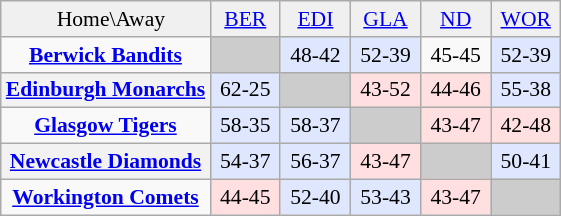<table align="center" cellspacing="0" cellpadding="3" style="background-color: #f9f9f9; margin: 0; font-size: 90%; text-align: center" class="wikitable">
<tr style="background:#F0F0F0;">
<td align="centre">  Home\Away</td>
<td width=40px><a href='#'>BER</a></td>
<td width=40px><a href='#'>EDI</a></td>
<td width=40px><a href='#'>GLA</a></td>
<td width=40px><a href='#'>ND</a></td>
<td width=40px><a href='#'>WOR</a></td>
</tr>
<tr>
<td><strong><a href='#'>Berwick Bandits</a></strong></td>
<td style="background:#CCCCCC"></td>
<td style="background:#DFE7FF">48-42</td>
<td style="background:#DFE7FF">52-39</td>
<td>45-45</td>
<td style="background:#DFE7FF">52-39</td>
</tr>
<tr>
<th><a href='#'>Edinburgh Monarchs</a></th>
<td style="background:#DFE7FF">62-25</td>
<td style="background:#CCCCCC"></td>
<td style="background:#FFDFDF">43-52</td>
<td style="background:#FFDFDF">44-46</td>
<td style="background:#DFE7FF">55-38</td>
</tr>
<tr>
<td><strong><a href='#'>Glasgow Tigers</a></strong></td>
<td style="background:#DFE7FF">58-35</td>
<td style="background:#DFE7FF">58-37</td>
<td style="background:#CCCCCC"></td>
<td style="background:#FFDFDF">43-47</td>
<td style="background:#FFDFDF">42-48</td>
</tr>
<tr>
<th><a href='#'>Newcastle Diamonds</a></th>
<td style="background:#DFE7FF">54-37</td>
<td style="background:#DFE7FF">56-37</td>
<td style="background:#FFDFDF">43-47</td>
<td style="background:#CCCCCC"></td>
<td style="background:#DFE7FF">50-41</td>
</tr>
<tr>
<td><strong><a href='#'>Workington Comets</a></strong></td>
<td style="background:#FFDFDF">44-45</td>
<td style="background:#DFE7FF">52-40</td>
<td style="background:#DFE7FF">53-43</td>
<td style="background:#FFDFDF">43-47</td>
<td style="background:#CCCCCC"></td>
</tr>
</table>
